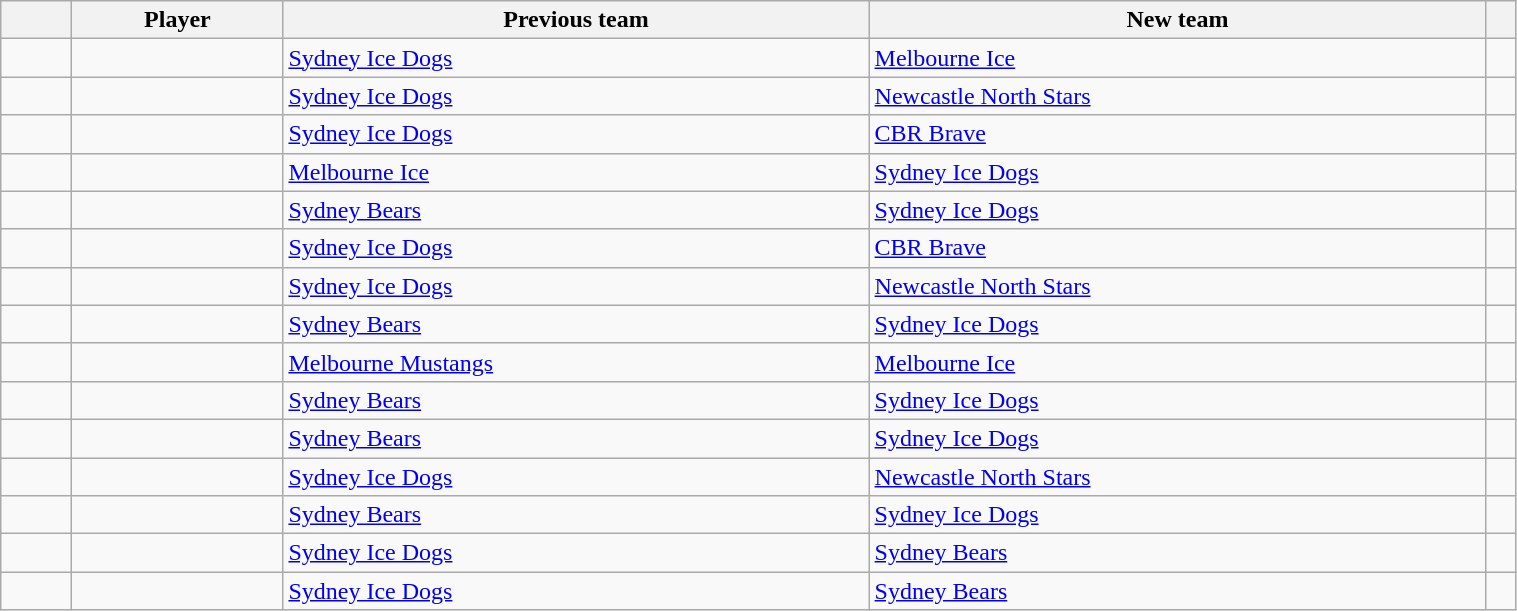<table class="sortable wikitable" width=80% font-size=90%>
<tr>
<th width=40></th>
<th>Player</th>
<th>Previous team</th>
<th>New team</th>
<th class="unsortable"></th>
</tr>
<tr>
<td align="center"></td>
<td></td>
<td><a href='#'>Sydney Ice Dogs</a></td>
<td><a href='#'>Melbourne Ice</a></td>
<td></td>
</tr>
<tr>
<td align="center"></td>
<td></td>
<td><a href='#'>Sydney Ice Dogs</a></td>
<td><a href='#'>Newcastle North Stars</a></td>
<td></td>
</tr>
<tr>
<td align="center"></td>
<td></td>
<td><a href='#'>Sydney Ice Dogs</a></td>
<td><a href='#'>CBR Brave</a></td>
<td></td>
</tr>
<tr>
<td align="center"></td>
<td></td>
<td><a href='#'>Melbourne Ice</a></td>
<td><a href='#'>Sydney Ice Dogs</a></td>
<td></td>
</tr>
<tr>
<td align="center"></td>
<td></td>
<td><a href='#'>Sydney Bears</a></td>
<td><a href='#'>Sydney Ice Dogs</a></td>
<td></td>
</tr>
<tr>
<td align="center"></td>
<td></td>
<td><a href='#'>Sydney Ice Dogs</a></td>
<td><a href='#'>CBR Brave</a></td>
<td></td>
</tr>
<tr>
<td align="center"></td>
<td></td>
<td><a href='#'>Sydney Ice Dogs</a></td>
<td><a href='#'>Newcastle North Stars</a></td>
<td></td>
</tr>
<tr>
<td align="center"></td>
<td></td>
<td><a href='#'>Sydney Bears</a></td>
<td><a href='#'>Sydney Ice Dogs</a></td>
<td></td>
</tr>
<tr>
<td align="center"></td>
<td></td>
<td><a href='#'>Melbourne Mustangs</a></td>
<td><a href='#'>Melbourne Ice</a></td>
<td></td>
</tr>
<tr>
<td align="center"></td>
<td></td>
<td><a href='#'>Sydney Bears</a></td>
<td><a href='#'>Sydney Ice Dogs</a></td>
<td></td>
</tr>
<tr>
<td align="center"></td>
<td></td>
<td><a href='#'>Sydney Bears</a></td>
<td><a href='#'>Sydney Ice Dogs</a></td>
<td></td>
</tr>
<tr>
<td align="center"></td>
<td></td>
<td><a href='#'>Sydney Ice Dogs</a></td>
<td><a href='#'>Newcastle North Stars</a></td>
<td></td>
</tr>
<tr>
<td align="center"></td>
<td></td>
<td><a href='#'>Sydney Bears</a></td>
<td><a href='#'>Sydney Ice Dogs</a></td>
<td></td>
</tr>
<tr>
<td align="center"></td>
<td></td>
<td><a href='#'>Sydney Ice Dogs</a></td>
<td><a href='#'>Sydney Bears</a></td>
<td></td>
</tr>
<tr>
<td align="center"></td>
<td></td>
<td><a href='#'>Sydney Ice Dogs</a></td>
<td><a href='#'>Sydney Bears</a></td>
<td></td>
</tr>
</table>
